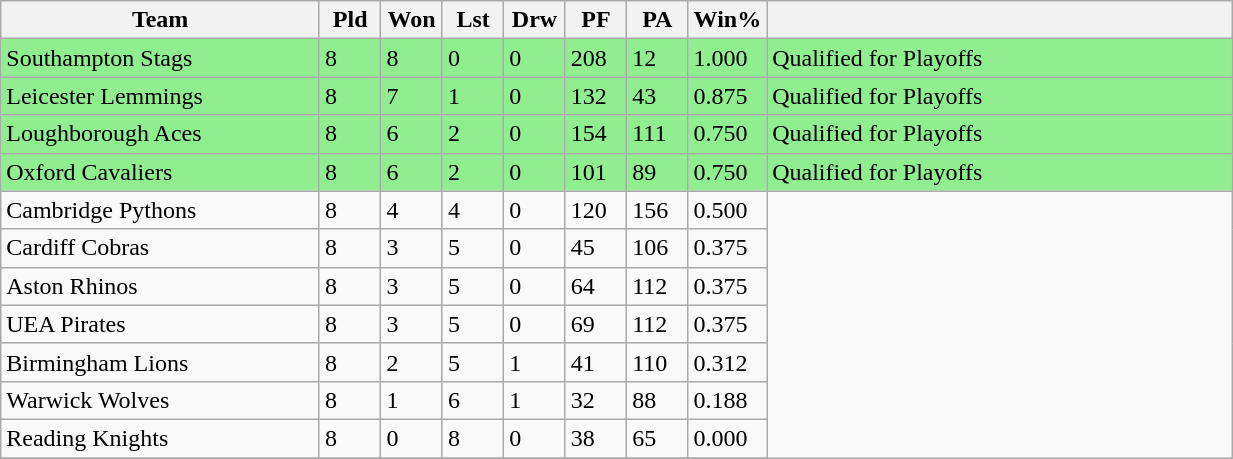<table class="wikitable" width=65%">
<tr>
<th width=26%>Team</th>
<th width=5%>Pld</th>
<th width=5%>Won</th>
<th width=5%>Lst</th>
<th width=5%>Drw</th>
<th width=5%>PF</th>
<th width=5%>PA</th>
<th width=6%>Win%</th>
<th width=38%></th>
</tr>
<tr style="background:lightgreen">
<td>Southampton Stags</td>
<td>8</td>
<td>8</td>
<td>0</td>
<td>0</td>
<td>208</td>
<td>12</td>
<td>1.000</td>
<td>Qualified for Playoffs</td>
</tr>
<tr style="background:lightgreen">
<td>Leicester Lemmings</td>
<td>8</td>
<td>7</td>
<td>1</td>
<td>0</td>
<td>132</td>
<td>43</td>
<td>0.875</td>
<td>Qualified for Playoffs</td>
</tr>
<tr style="background:lightgreen">
<td>Loughborough Aces</td>
<td>8</td>
<td>6</td>
<td>2</td>
<td>0</td>
<td>154</td>
<td>111</td>
<td>0.750</td>
<td>Qualified for Playoffs</td>
</tr>
<tr style="background:lightgreen">
<td>Oxford Cavaliers</td>
<td>8</td>
<td>6</td>
<td>2</td>
<td>0</td>
<td>101</td>
<td>89</td>
<td>0.750</td>
<td>Qualified for Playoffs</td>
</tr>
<tr>
<td>Cambridge Pythons</td>
<td>8</td>
<td>4</td>
<td>4</td>
<td>0</td>
<td>120</td>
<td>156</td>
<td>0.500</td>
</tr>
<tr>
<td>Cardiff Cobras</td>
<td>8</td>
<td>3</td>
<td>5</td>
<td>0</td>
<td>45</td>
<td>106</td>
<td>0.375</td>
</tr>
<tr>
<td>Aston Rhinos</td>
<td>8</td>
<td>3</td>
<td>5</td>
<td>0</td>
<td>64</td>
<td>112</td>
<td>0.375</td>
</tr>
<tr>
<td>UEA Pirates</td>
<td>8</td>
<td>3</td>
<td>5</td>
<td>0</td>
<td>69</td>
<td>112</td>
<td>0.375</td>
</tr>
<tr>
<td>Birmingham Lions</td>
<td>8</td>
<td>2</td>
<td>5</td>
<td>1</td>
<td>41</td>
<td>110</td>
<td>0.312</td>
</tr>
<tr>
<td>Warwick Wolves</td>
<td>8</td>
<td>1</td>
<td>6</td>
<td>1</td>
<td>32</td>
<td>88</td>
<td>0.188</td>
</tr>
<tr>
<td>Reading Knights</td>
<td>8</td>
<td>0</td>
<td>8</td>
<td>0</td>
<td>38</td>
<td>65</td>
<td>0.000</td>
</tr>
<tr>
</tr>
</table>
